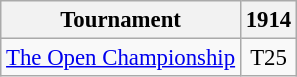<table class="wikitable" style="font-size:95%;text-align:center;">
<tr>
<th>Tournament</th>
<th>1914</th>
</tr>
<tr>
<td align=left><a href='#'>The Open Championship</a></td>
<td>T25</td>
</tr>
</table>
